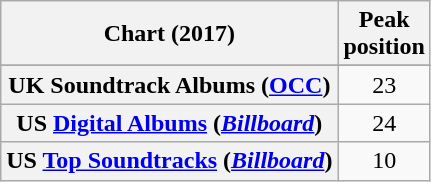<table class="wikitable plainrowheaders sortable">
<tr>
<th>Chart (2017)</th>
<th>Peak<br>position</th>
</tr>
<tr>
</tr>
<tr>
</tr>
<tr>
</tr>
<tr>
<th scope="row">UK Soundtrack Albums (<a href='#'>OCC</a>)</th>
<td align=center>23</td>
</tr>
<tr>
<th scope="row">US <a href='#'>Digital Albums</a> (<em><a href='#'>Billboard</a></em>)</th>
<td align=center>24</td>
</tr>
<tr>
<th scope="row">US <a href='#'>Top Soundtracks</a> (<em><a href='#'>Billboard</a></em>)</th>
<td align=center>10</td>
</tr>
</table>
